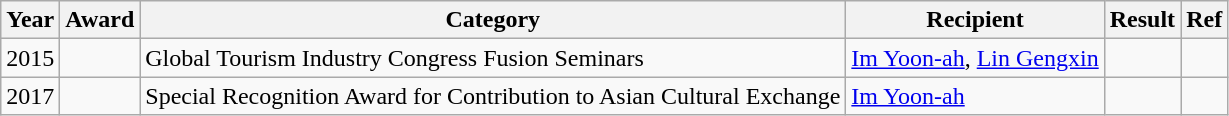<table class="wikitable">
<tr>
<th>Year</th>
<th>Award</th>
<th>Category</th>
<th>Recipient</th>
<th>Result</th>
<th>Ref</th>
</tr>
<tr>
<td rowspan="1">2015</td>
<td></td>
<td>Global Tourism Industry Congress Fusion Seminars</td>
<td><a href='#'>Im Yoon-ah</a>, <a href='#'>Lin Gengxin</a></td>
<td></td>
<td></td>
</tr>
<tr>
<td rowspan="1">2017</td>
<td></td>
<td>Special Recognition Award for Contribution to Asian Cultural Exchange</td>
<td><a href='#'>Im Yoon-ah</a></td>
<td></td>
<td></td>
</tr>
</table>
